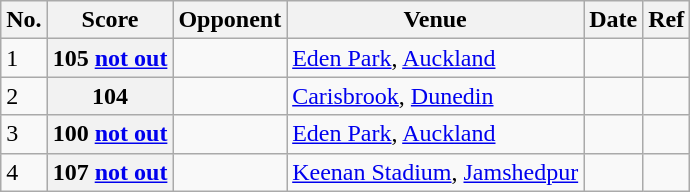<table class="wikitable sortable plainrowheaders">
<tr>
<th>No.</th>
<th>Score</th>
<th>Opponent</th>
<th>Venue</th>
<th>Date</th>
<th>Ref</th>
</tr>
<tr>
<td>1</td>
<th scope="row">105 <a href='#'>not out</a></th>
<td></td>
<td><a href='#'>Eden Park</a>, <a href='#'>Auckland</a></td>
<td></td>
<td></td>
</tr>
<tr>
<td>2</td>
<th scope="row">104</th>
<td></td>
<td><a href='#'>Carisbrook</a>, <a href='#'>Dunedin</a></td>
<td></td>
<td></td>
</tr>
<tr>
<td>3</td>
<th scope="row">100 <a href='#'>not out</a></th>
<td></td>
<td><a href='#'>Eden Park</a>, <a href='#'>Auckland</a></td>
<td></td>
<td></td>
</tr>
<tr>
<td>4</td>
<th scope="row">107 <a href='#'>not out</a></th>
<td></td>
<td><a href='#'>Keenan Stadium</a>, <a href='#'>Jamshedpur</a></td>
<td></td>
<td></td>
</tr>
</table>
